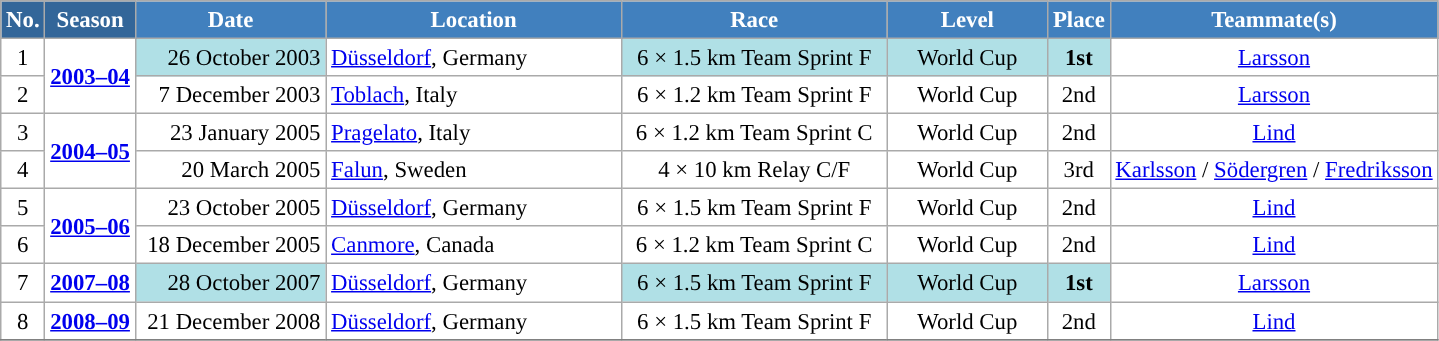<table class="wikitable sortable" style="font-size:95%; text-align:center; border:grey solid 1px; border-collapse:collapse; background:#ffffff;">
<tr style="background:#efefef;">
<th style="background-color:#369; color:white;">No.</th>
<th style="background-color:#369; color:white;">Season</th>
<th style="background-color:#4180be; color:white; width:120px;">Date</th>
<th style="background-color:#4180be; color:white; width:190px;">Location</th>
<th style="background-color:#4180be; color:white; width:170px;">Race</th>
<th style="background-color:#4180be; color:white; width:100px;">Level</th>
<th style="background-color:#4180be; color:white;">Place</th>
<th style="background-color:#4180be; color:white;">Teammate(s)</th>
</tr>
<tr>
<td align=center>1</td>
<td rowspan=2 align=center><strong><a href='#'>2003–04</a></strong></td>
<td bgcolor="#BOEOE6" align=right>26 October 2003</td>
<td align=left> <a href='#'>Düsseldorf</a>, Germany</td>
<td bgcolor="#BOEOE6">6 × 1.5 km Team Sprint F</td>
<td bgcolor="#BOEOE6">World Cup</td>
<td bgcolor="#BOEOE6"><strong>1st</strong></td>
<td><a href='#'>Larsson</a></td>
</tr>
<tr>
<td align=center>2</td>
<td align=right>7 December 2003</td>
<td align=left> <a href='#'>Toblach</a>, Italy</td>
<td>6 × 1.2 km Team Sprint F</td>
<td>World Cup</td>
<td>2nd</td>
<td><a href='#'>Larsson</a></td>
</tr>
<tr>
<td align=center>3</td>
<td rowspan=2 align=center><strong><a href='#'>2004–05</a></strong></td>
<td align=right>23 January 2005</td>
<td align=left> <a href='#'>Pragelato</a>, Italy</td>
<td>6 × 1.2 km Team Sprint C</td>
<td>World Cup</td>
<td>2nd</td>
<td><a href='#'>Lind</a></td>
</tr>
<tr>
<td align=center>4</td>
<td align=right>20 March 2005</td>
<td align=left> <a href='#'>Falun</a>, Sweden</td>
<td>4 × 10 km Relay C/F</td>
<td>World Cup</td>
<td>3rd</td>
<td><a href='#'>Karlsson</a> / <a href='#'>Södergren</a> / <a href='#'>Fredriksson</a></td>
</tr>
<tr>
<td align=center>5</td>
<td rowspan=2 align=center><strong><a href='#'>2005–06</a></strong></td>
<td align=right>23 October 2005</td>
<td align=left> <a href='#'>Düsseldorf</a>, Germany</td>
<td>6 × 1.5 km Team Sprint F</td>
<td>World Cup</td>
<td>2nd</td>
<td><a href='#'>Lind</a></td>
</tr>
<tr>
<td align=center>6</td>
<td align=right>18 December 2005</td>
<td align=left> <a href='#'>Canmore</a>, Canada</td>
<td>6 × 1.2 km Team Sprint C</td>
<td>World Cup</td>
<td>2nd</td>
<td><a href='#'>Lind</a></td>
</tr>
<tr>
<td align=center>7</td>
<td rowspan=1 align=center><strong><a href='#'>2007–08</a></strong></td>
<td bgcolor="#BOEOE6" align=right>28 October 2007</td>
<td align=left> <a href='#'>Düsseldorf</a>, Germany</td>
<td bgcolor="#BOEOE6">6 × 1.5 km Team Sprint F</td>
<td bgcolor="#BOEOE6">World Cup</td>
<td bgcolor="#BOEOE6"><strong>1st</strong></td>
<td><a href='#'>Larsson</a></td>
</tr>
<tr>
<td align=center>8</td>
<td rowspan=1 align=center><strong><a href='#'>2008–09</a></strong></td>
<td align=right>21 December 2008</td>
<td align=left> <a href='#'>Düsseldorf</a>, Germany</td>
<td>6 × 1.5 km Team Sprint F</td>
<td>World Cup</td>
<td>2nd</td>
<td><a href='#'>Lind</a></td>
</tr>
<tr>
</tr>
</table>
